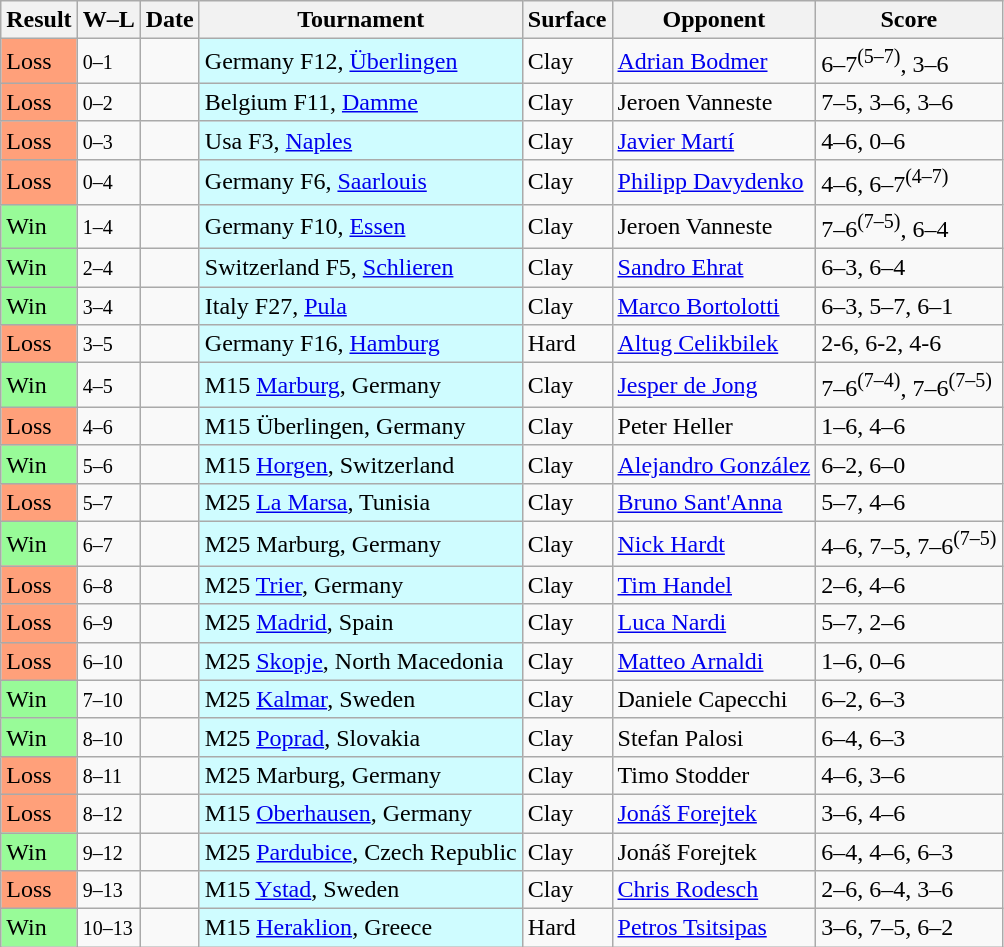<table class="sortable wikitable nowrap">
<tr>
<th>Result</th>
<th class="unsortable">W–L</th>
<th>Date</th>
<th>Tournament</th>
<th>Surface</th>
<th>Opponent</th>
<th class="unsortable">Score</th>
</tr>
<tr>
<td style="background:#ffa07a;">Loss</td>
<td><small>0–1</small></td>
<td></td>
<td bgcolor=cffcff>Germany F12, <a href='#'>Überlingen</a></td>
<td>Clay</td>
<td> <a href='#'>Adrian Bodmer</a></td>
<td>6–7<sup>(5–7)</sup>, 3–6</td>
</tr>
<tr>
<td style="background:#ffa07a;">Loss</td>
<td><small>0–2</small></td>
<td></td>
<td bgcolor=cffcff>Belgium F11, <a href='#'>Damme</a></td>
<td>Clay</td>
<td> Jeroen Vanneste</td>
<td>7–5, 3–6, 3–6</td>
</tr>
<tr>
<td style="background:#ffa07a;">Loss</td>
<td><small>0–3</small></td>
<td></td>
<td bgcolor=cffcff>Usa F3, <a href='#'>Naples</a></td>
<td>Clay</td>
<td> <a href='#'>Javier Martí</a></td>
<td>4–6, 0–6</td>
</tr>
<tr>
<td style="background:#ffa07a;">Loss</td>
<td><small>0–4</small></td>
<td></td>
<td bgcolor=cffcff>Germany F6, <a href='#'>Saarlouis</a></td>
<td>Clay</td>
<td> <a href='#'>Philipp Davydenko</a></td>
<td>4–6, 6–7<sup>(4–7)</sup></td>
</tr>
<tr>
<td style="background:#98fb98;">Win</td>
<td><small>1–4</small></td>
<td></td>
<td bgcolor=cffcff>Germany F10, <a href='#'>Essen</a></td>
<td>Clay</td>
<td> Jeroen Vanneste</td>
<td>7–6<sup>(7–5)</sup>, 6–4</td>
</tr>
<tr>
<td style="background:#98fb98;">Win</td>
<td><small>2–4</small></td>
<td></td>
<td bgcolor=cffcff>Switzerland F5, <a href='#'>Schlieren</a></td>
<td>Clay</td>
<td> <a href='#'>Sandro Ehrat</a></td>
<td>6–3, 6–4</td>
</tr>
<tr>
<td style="background:#98fb98;">Win</td>
<td><small>3–4</small></td>
<td></td>
<td bgcolor=cffcff>Italy F27, <a href='#'>Pula</a></td>
<td>Clay</td>
<td> <a href='#'>Marco Bortolotti</a></td>
<td>6–3, 5–7, 6–1</td>
</tr>
<tr>
<td style="background:#ffa07a;">Loss</td>
<td><small>3–5</small></td>
<td></td>
<td bgcolor=cffcff>Germany F16, <a href='#'>Hamburg</a></td>
<td>Hard</td>
<td> <a href='#'>Altug Celikbilek</a></td>
<td>2-6, 6-2, 4-6</td>
</tr>
<tr>
<td style="background:#98fb98;">Win</td>
<td><small>4–5</small></td>
<td></td>
<td bgcolor=cffcff>M15 <a href='#'>Marburg</a>, Germany</td>
<td>Clay</td>
<td> <a href='#'>Jesper de Jong</a></td>
<td>7–6<sup>(7–4)</sup>, 7–6<sup>(7–5)</sup></td>
</tr>
<tr>
<td style="background:#ffa07a;">Loss</td>
<td><small>4–6</small></td>
<td></td>
<td bgcolor=cffcff>M15 Überlingen, Germany</td>
<td>Clay</td>
<td> Peter Heller</td>
<td>1–6, 4–6</td>
</tr>
<tr>
<td style="background:#98fb98;">Win</td>
<td><small>5–6</small></td>
<td></td>
<td bgcolor=cffcff>M15 <a href='#'>Horgen</a>, Switzerland</td>
<td>Clay</td>
<td> <a href='#'>Alejandro González</a></td>
<td>6–2, 6–0</td>
</tr>
<tr>
<td style="background:#ffa07a;">Loss</td>
<td><small>5–7</small></td>
<td></td>
<td bgcolor=cffcff>M25 <a href='#'>La Marsa</a>, Tunisia</td>
<td>Clay</td>
<td> <a href='#'>Bruno Sant'Anna</a></td>
<td>5–7, 4–6</td>
</tr>
<tr>
<td style="background:#98fb98;">Win</td>
<td><small>6–7</small></td>
<td></td>
<td bgcolor=cffcff>M25 Marburg, Germany</td>
<td>Clay</td>
<td> <a href='#'>Nick Hardt</a></td>
<td>4–6, 7–5, 7–6<sup>(7–5)</sup></td>
</tr>
<tr>
<td style="background:#ffa07a;">Loss</td>
<td><small>6–8</small></td>
<td></td>
<td bgcolor=cffcff>M25 <a href='#'>Trier</a>, Germany</td>
<td>Clay</td>
<td> <a href='#'>Tim Handel</a></td>
<td>2–6, 4–6</td>
</tr>
<tr>
<td style="background:#ffa07a;">Loss</td>
<td><small>6–9</small></td>
<td></td>
<td bgcolor=cffcff>M25 <a href='#'>Madrid</a>, Spain</td>
<td>Clay</td>
<td> <a href='#'>Luca Nardi</a></td>
<td>5–7, 2–6</td>
</tr>
<tr>
<td style="background:#ffa07a;">Loss</td>
<td><small>6–10</small></td>
<td></td>
<td bgcolor=cffcff>M25 <a href='#'>Skopje</a>, North Macedonia</td>
<td>Clay</td>
<td> <a href='#'>Matteo Arnaldi</a></td>
<td>1–6, 0–6</td>
</tr>
<tr>
<td style="background:#98fb98;">Win</td>
<td><small>7–10</small></td>
<td></td>
<td bgcolor=cffcff>M25 <a href='#'>Kalmar</a>, Sweden</td>
<td>Clay</td>
<td> Daniele Capecchi</td>
<td>6–2, 6–3</td>
</tr>
<tr>
<td style="background:#98fb98;">Win</td>
<td><small>8–10</small></td>
<td></td>
<td bgcolor=cffcff>M25 <a href='#'>Poprad</a>, Slovakia</td>
<td>Clay</td>
<td> Stefan Palosi</td>
<td>6–4, 6–3</td>
</tr>
<tr>
<td style="background:#ffa07a;">Loss</td>
<td><small>8–11</small></td>
<td></td>
<td bgcolor=cffcff>M25 Marburg, Germany</td>
<td>Clay</td>
<td> Timo Stodder</td>
<td>4–6, 3–6</td>
</tr>
<tr>
<td style="background:#ffa07a;">Loss</td>
<td><small>8–12</small></td>
<td></td>
<td bgcolor=cffcff>M15 <a href='#'>Oberhausen</a>, Germany</td>
<td>Clay</td>
<td> <a href='#'>Jonáš Forejtek</a></td>
<td>3–6, 4–6</td>
</tr>
<tr>
<td style="background:#98fb98;">Win</td>
<td><small>9–12</small></td>
<td></td>
<td bgcolor=cffcff>M25 <a href='#'>Pardubice</a>, Czech Republic</td>
<td>Clay</td>
<td> Jonáš Forejtek</td>
<td>6–4, 4–6, 6–3</td>
</tr>
<tr>
<td style="background:#ffa07a;">Loss</td>
<td><small>9–13</small></td>
<td></td>
<td bgcolor=cffcff>M15 <a href='#'>Ystad</a>, Sweden</td>
<td>Clay</td>
<td> <a href='#'>Chris Rodesch</a></td>
<td>2–6, 6–4, 3–6</td>
</tr>
<tr>
<td style="background:#98fb98;">Win</td>
<td><small>10–13</small></td>
<td></td>
<td bgcolor=cffcff>M15 <a href='#'>Heraklion</a>, Greece</td>
<td>Hard</td>
<td> <a href='#'>Petros Tsitsipas</a></td>
<td>3–6, 7–5, 6–2</td>
</tr>
</table>
